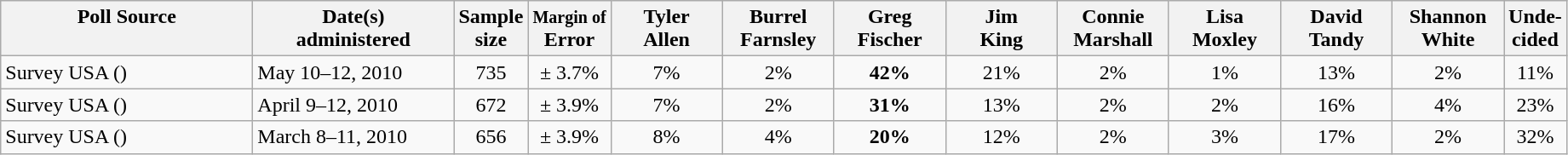<table class="wikitable" style="text-align:center">
<tr valign=top>
<th style="width:190px;">Poll Source</th>
<th style="width:150px;">Date(s)<br> administered</th>
<th>Sample<br>size</th>
<th><small>Margin of</small><br>Error</th>
<th style="width:80px;">Tyler<br>Allen</th>
<th style="width:80px;">Burrel<br>Farnsley</th>
<th style="width:80px;">Greg<br>Fischer</th>
<th style="width:80px;">Jim<br>King</th>
<th style="width:80px;">Connie<br>Marshall</th>
<th style="width:80px;">Lisa<br>Moxley</th>
<th style="width:80px;">David<br>Tandy</th>
<th style="width:80px;">Shannon<br>White</th>
<th>Unde-<br>cided</th>
</tr>
<tr>
<td align=left>Survey USA ()</td>
<td align=left>May 10–12, 2010</td>
<td>735</td>
<td>± 3.7%</td>
<td align=center>7%</td>
<td align=center>2%</td>
<td><strong>42%</strong></td>
<td align=center>21%</td>
<td align=center>2%</td>
<td align=center>1%</td>
<td align=center>13%</td>
<td align=center>2%</td>
<td align=center>11%</td>
</tr>
<tr>
<td align=left>Survey USA ()</td>
<td align=left>April 9–12, 2010</td>
<td>672</td>
<td>± 3.9%</td>
<td align=center>7%</td>
<td align=center>2%</td>
<td><strong>31%</strong></td>
<td align=center>13%</td>
<td align=center>2%</td>
<td align=center>2%</td>
<td align=center>16%</td>
<td align=center>4%</td>
<td align=center>23%</td>
</tr>
<tr>
<td align=left>Survey USA ()</td>
<td align=left>March 8–11, 2010</td>
<td>656</td>
<td>± 3.9%</td>
<td align=center>8%</td>
<td align=center>4%</td>
<td><strong>20%</strong></td>
<td align=center>12%</td>
<td align=center>2%</td>
<td align=center>3%</td>
<td align=center>17%</td>
<td align=center>2%</td>
<td align=center>32%</td>
</tr>
</table>
